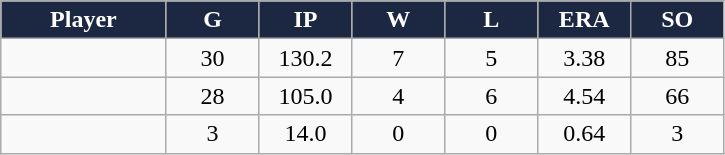<table class="wikitable sortable">
<tr>
<th style="background:#1c2841;color:white;" width="16%">Player</th>
<th style="background:#1c2841;color:white;" width="9%">G</th>
<th style="background:#1c2841;color:white;" width="9%">IP</th>
<th style="background:#1c2841;color:white;" width="9%">W</th>
<th style="background:#1c2841;color:white;" width="9%">L</th>
<th style="background:#1c2841;color:white;" width="9%">ERA</th>
<th style="background:#1c2841;color:white;" width="9%">SO</th>
</tr>
<tr align="center">
<td></td>
<td>30</td>
<td>130.2</td>
<td>7</td>
<td>5</td>
<td>3.38</td>
<td>85</td>
</tr>
<tr align="center">
<td></td>
<td>28</td>
<td>105.0</td>
<td>4</td>
<td>6</td>
<td>4.54</td>
<td>66</td>
</tr>
<tr align="center">
<td></td>
<td>3</td>
<td>14.0</td>
<td>0</td>
<td>0</td>
<td>0.64</td>
<td>3</td>
</tr>
</table>
